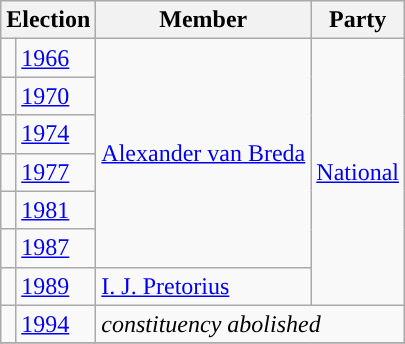<table class="wikitable">
<tr>
<th colspan="2">Election</th>
<th>Member</th>
<th>Party</th>
</tr>
<tr>
<td style="background-color: "></td>
<td><a href='#'>1966</a></td>
<td rowspan="6"><a href='#'>Alexander van Breda</a></td>
<td rowspan="7"><a href='#'>National</a></td>
</tr>
<tr>
<td style="background-color: "></td>
<td><a href='#'>1970</a></td>
</tr>
<tr>
<td style="background-color: "></td>
<td><a href='#'>1974</a></td>
</tr>
<tr>
<td style="background-color: "></td>
<td><a href='#'>1977</a></td>
</tr>
<tr>
<td style="background-color: "></td>
<td><a href='#'>1981</a></td>
</tr>
<tr>
<td style="background-color: "></td>
<td><a href='#'>1987</a></td>
</tr>
<tr>
<td style="background-color: "></td>
<td><a href='#'>1989</a></td>
<td><a href='#'>I. J. Pretorius</a></td>
</tr>
<tr>
<td style="background-color: "></td>
<td><a href='#'>1994</a></td>
<td colspan="2"><em>constituency abolished</em></td>
</tr>
<tr>
</tr>
</table>
